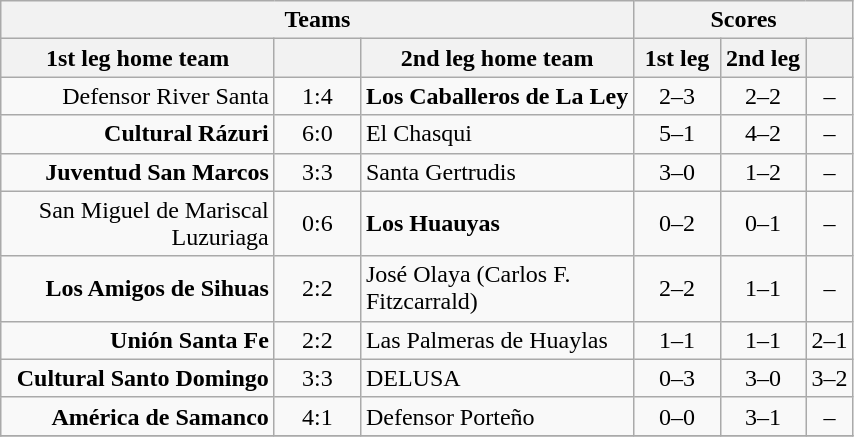<table class="wikitable" style="text-align: center;">
<tr>
<th colspan=3>Teams</th>
<th colspan=3>Scores</th>
</tr>
<tr>
<th width="175">1st leg home team</th>
<th width="50"></th>
<th width="175">2nd leg home team</th>
<th width="50">1st leg</th>
<th width="50">2nd leg</th>
<th></th>
</tr>
<tr>
<td align=right>Defensor River Santa</td>
<td>1:4</td>
<td align=left><strong>Los Caballeros de La Ley</strong></td>
<td>2–3</td>
<td>2–2</td>
<td>–</td>
</tr>
<tr>
<td align=right><strong>Cultural Rázuri</strong></td>
<td>6:0</td>
<td align=left>El Chasqui</td>
<td>5–1</td>
<td>4–2</td>
<td>–</td>
</tr>
<tr>
<td align=right><strong>Juventud San Marcos</strong></td>
<td>3:3</td>
<td align=left>Santa Gertrudis</td>
<td>3–0</td>
<td>1–2</td>
<td>–</td>
</tr>
<tr>
<td align=right>San Miguel de Mariscal Luzuriaga</td>
<td>0:6</td>
<td align=left><strong>Los Huauyas</strong></td>
<td>0–2</td>
<td>0–1</td>
<td>–</td>
</tr>
<tr>
<td align=right><strong>Los Amigos de Sihuas</strong></td>
<td>2:2</td>
<td align=left>José Olaya (Carlos F. Fitzcarrald)</td>
<td>2–2</td>
<td>1–1</td>
<td>–</td>
</tr>
<tr>
<td align=right><strong>Unión Santa Fe</strong></td>
<td>2:2</td>
<td align=left>Las Palmeras de Huaylas</td>
<td>1–1</td>
<td>1–1</td>
<td>2–1</td>
</tr>
<tr>
<td align=right><strong>Cultural Santo Domingo</strong></td>
<td>3:3</td>
<td align=left>DELUSA</td>
<td>0–3</td>
<td>3–0</td>
<td>3–2</td>
</tr>
<tr>
<td align=right><strong>América de Samanco</strong></td>
<td>4:1</td>
<td align=left>Defensor Porteño</td>
<td>0–0</td>
<td>3–1</td>
<td>–</td>
</tr>
<tr>
</tr>
</table>
